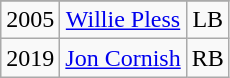<table class="wikitable" style="text-align:center;">
<tr>
</tr>
<tr>
<td>2005</td>
<td><a href='#'>Willie Pless</a></td>
<td>LB</td>
</tr>
<tr>
<td>2019</td>
<td><a href='#'>Jon Cornish</a></td>
<td>RB</td>
</tr>
</table>
